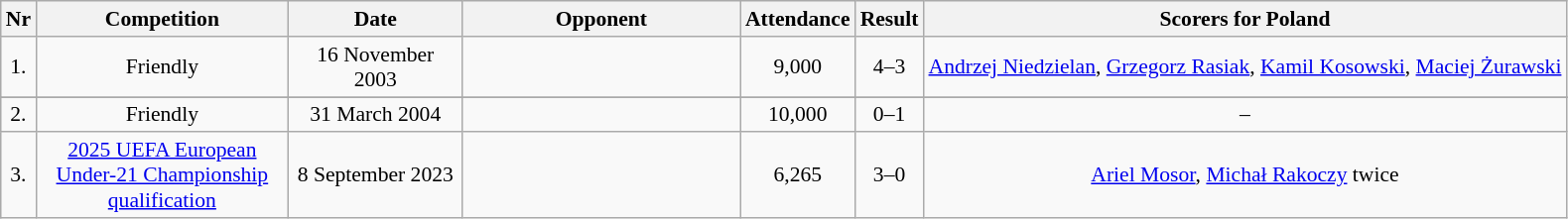<table class="wikitable sortable" style="font-size: 90%; text-align:center">
<tr>
<th>Nr</th>
<th style="width:163px">Competition</th>
<th style="width:110px">Date</th>
<th style="width:180px">Opponent</th>
<th>Attendance</th>
<th>Result</th>
<th>Scorers for Poland</th>
</tr>
<tr>
<td>1.</td>
<td>Friendly</td>
<td>16 November 2003</td>
<td></td>
<td>9,000</td>
<td>4–3</td>
<td><a href='#'>Andrzej Niedzielan</a>, <a href='#'>Grzegorz Rasiak</a>, <a href='#'>Kamil Kosowski</a>, <a href='#'>Maciej Żurawski</a></td>
</tr>
<tr>
</tr>
<tr>
<td>2.</td>
<td>Friendly</td>
<td>31 March 2004</td>
<td></td>
<td>10,000</td>
<td>0–1</td>
<td>–</td>
</tr>
<tr>
<td>3.</td>
<td><a href='#'>2025 UEFA European Under-21 Championship qualification</a></td>
<td>8 September 2023</td>
<td></td>
<td>6,265</td>
<td>3–0</td>
<td><a href='#'>Ariel Mosor</a>, <a href='#'>Michał Rakoczy</a> twice</td>
</tr>
</table>
